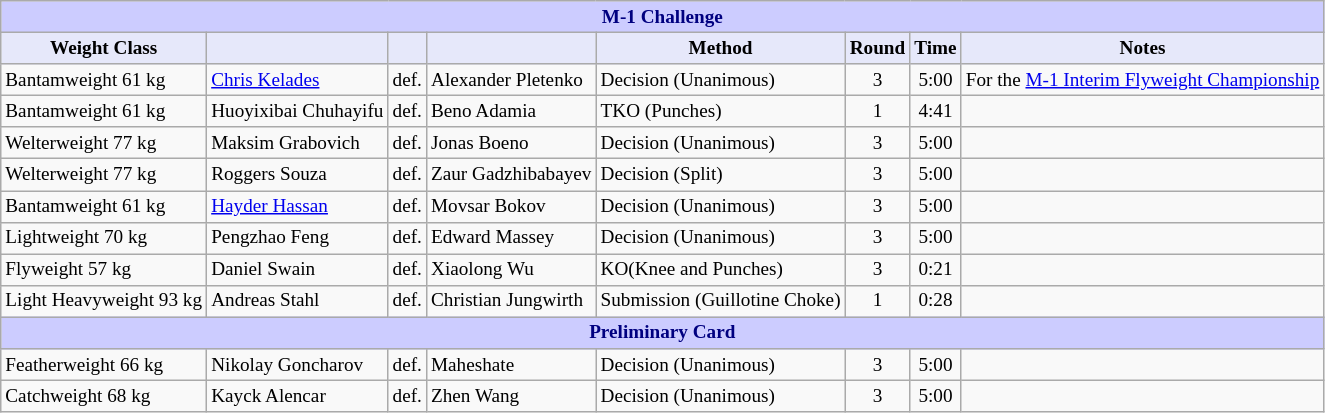<table class="wikitable" style="font-size: 80%;">
<tr>
<th colspan="8" style="background-color: #ccf; color: #000080; text-align: center;"><strong>M-1 Challenge</strong></th>
</tr>
<tr>
<th colspan="1" style="background-color: #E6E8FA; color: #000000; text-align: center;">Weight Class</th>
<th colspan="1" style="background-color: #E6E8FA; color: #000000; text-align: center;"></th>
<th colspan="1" style="background-color: #E6E8FA; color: #000000; text-align: center;"></th>
<th colspan="1" style="background-color: #E6E8FA; color: #000000; text-align: center;"></th>
<th colspan="1" style="background-color: #E6E8FA; color: #000000; text-align: center;">Method</th>
<th colspan="1" style="background-color: #E6E8FA; color: #000000; text-align: center;">Round</th>
<th colspan="1" style="background-color: #E6E8FA; color: #000000; text-align: center;">Time</th>
<th colspan="1" style="background-color: #E6E8FA; color: #000000; text-align: center;">Notes</th>
</tr>
<tr>
<td>Bantamweight 61 kg</td>
<td> <a href='#'>Chris Kelades</a></td>
<td>def.</td>
<td> Alexander Pletenko</td>
<td>Decision (Unanimous)</td>
<td align=center>3</td>
<td align=center>5:00</td>
<td>For the <a href='#'>M-1 Interim Flyweight Championship</a></td>
</tr>
<tr>
<td>Bantamweight 61 kg</td>
<td> Huoyixibai Chuhayifu</td>
<td>def.</td>
<td> Beno Adamia</td>
<td>TKO (Punches)</td>
<td align=center>1</td>
<td align=center>4:41</td>
<td></td>
</tr>
<tr>
<td>Welterweight 77 kg</td>
<td> Maksim Grabovich</td>
<td>def.</td>
<td> Jonas Boeno</td>
<td>Decision (Unanimous)</td>
<td align=center>3</td>
<td align=center>5:00</td>
<td></td>
</tr>
<tr>
<td>Welterweight 77 kg</td>
<td> Roggers Souza</td>
<td>def.</td>
<td> Zaur Gadzhibabayev</td>
<td>Decision (Split)</td>
<td align=center>3</td>
<td align=center>5:00</td>
<td></td>
</tr>
<tr>
<td>Bantamweight 61 kg</td>
<td> <a href='#'>Hayder Hassan</a></td>
<td>def.</td>
<td> Movsar Bokov</td>
<td>Decision (Unanimous)</td>
<td align=center>3</td>
<td align=center>5:00</td>
<td></td>
</tr>
<tr>
<td>Lightweight 70 kg</td>
<td> Pengzhao Feng</td>
<td>def.</td>
<td> Edward Massey</td>
<td>Decision (Unanimous)</td>
<td align=center>3</td>
<td align=center>5:00</td>
<td></td>
</tr>
<tr>
<td>Flyweight 57 kg</td>
<td> Daniel Swain</td>
<td>def.</td>
<td> Xiaolong Wu</td>
<td>KO(Knee and Punches)</td>
<td align=center>3</td>
<td align=center>0:21</td>
<td></td>
</tr>
<tr>
<td>Light Heavyweight 93 kg</td>
<td> Andreas Stahl</td>
<td>def.</td>
<td> Christian Jungwirth</td>
<td>Submission (Guillotine Choke)</td>
<td align=center>1</td>
<td align=center>0:28</td>
<td></td>
</tr>
<tr>
<th colspan="8" style="background-color: #ccf; color: #000080; text-align: center;"><strong>Preliminary Card</strong></th>
</tr>
<tr>
<td>Featherweight 66 kg</td>
<td> Nikolay Goncharov</td>
<td>def.</td>
<td> Maheshate</td>
<td>Decision (Unanimous)</td>
<td align=center>3</td>
<td align=center>5:00</td>
<td></td>
</tr>
<tr>
<td>Catchweight 68 kg</td>
<td> Kayck Alencar</td>
<td>def.</td>
<td> Zhen Wang</td>
<td>Decision (Unanimous)</td>
<td align=center>3</td>
<td align=center>5:00</td>
<td></td>
</tr>
</table>
